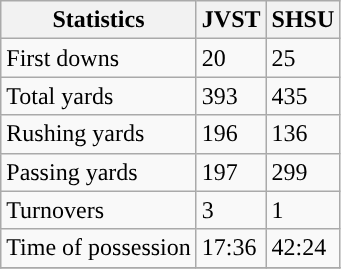<table class="wikitable" style="float: left;">
<tr>
<th>Statistics</th>
<th>JVST</th>
<th>SHSU</th>
</tr>
<tr>
<td>First downs</td>
<td>20</td>
<td>25</td>
</tr>
<tr>
<td>Total yards</td>
<td>393</td>
<td>435</td>
</tr>
<tr>
<td>Rushing yards</td>
<td>196</td>
<td>136</td>
</tr>
<tr>
<td>Passing yards</td>
<td>197</td>
<td>299</td>
</tr>
<tr>
<td>Turnovers</td>
<td>3</td>
<td>1</td>
</tr>
<tr>
<td>Time of possession</td>
<td>17:36</td>
<td>42:24</td>
</tr>
<tr>
</tr>
</table>
